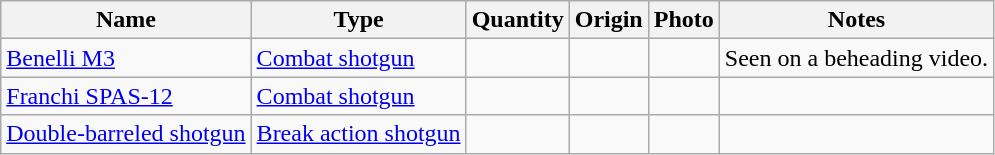<table class="wikitable sortable" id="tableTempleWikiAl">
<tr>
<th>Name</th>
<th>Type</th>
<th>Quantity</th>
<th>Origin</th>
<th>Photo</th>
<th>Notes</th>
</tr>
<tr>
<td><a href='#'>Benelli M3</a></td>
<td><a href='#'>Combat shotgun</a></td>
<td></td>
<td></td>
<td></td>
<td>Seen on a beheading video.</td>
</tr>
<tr>
<td><a href='#'>Franchi SPAS-12</a> </td>
<td><a href='#'>Combat shotgun</a></td>
<td></td>
<td></td>
<td></td>
<td></td>
</tr>
<tr>
<td><a href='#'>Double-barreled shotgun</a></td>
<td><a href='#'>Break action shotgun</a></td>
<td></td>
<td></td>
<td></td>
<td></td>
</tr>
</table>
